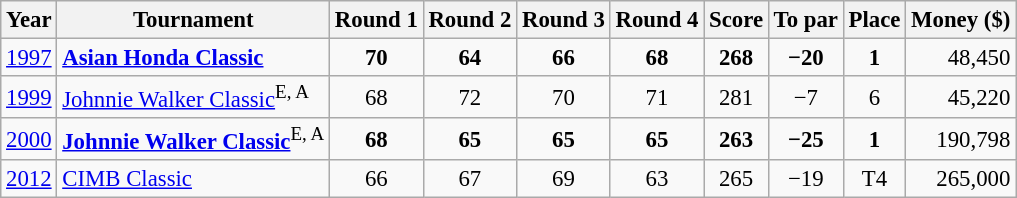<table class="wikitable" style="text-align:center; font-size:95%">
<tr>
<th>Year</th>
<th>Tournament</th>
<th>Round 1</th>
<th>Round 2</th>
<th>Round 3</th>
<th>Round 4</th>
<th>Score</th>
<th>To par</th>
<th>Place</th>
<th>Money ($)</th>
</tr>
<tr>
<td><a href='#'>1997</a></td>
<td align=left><strong><a href='#'>Asian Honda Classic</a></strong></td>
<td><strong>70</strong></td>
<td><strong>64</strong></td>
<td><strong>66</strong></td>
<td><strong>68</strong></td>
<td><strong>268</strong></td>
<td><strong>−20</strong></td>
<td><strong>1</strong></td>
<td align=right>48,450</td>
</tr>
<tr>
<td><a href='#'>1999</a></td>
<td align=left><a href='#'>Johnnie Walker Classic</a><sup>E, A</sup></td>
<td>68</td>
<td>72</td>
<td>70</td>
<td>71</td>
<td>281</td>
<td>−7</td>
<td>6</td>
<td align=right>45,220</td>
</tr>
<tr>
<td><a href='#'>2000</a></td>
<td align=left><strong><a href='#'>Johnnie Walker Classic</a></strong><sup>E, A</sup></td>
<td><strong>68</strong></td>
<td><strong>65</strong></td>
<td><strong>65</strong></td>
<td><strong>65</strong></td>
<td><strong>263</strong></td>
<td><strong>−25</strong></td>
<td><strong>1</strong></td>
<td align=right>190,798</td>
</tr>
<tr>
<td><a href='#'>2012</a></td>
<td align=left><a href='#'>CIMB Classic</a></td>
<td>66</td>
<td>67</td>
<td>69</td>
<td>63</td>
<td>265</td>
<td>−19</td>
<td>T4</td>
<td align=right>265,000</td>
</tr>
</table>
